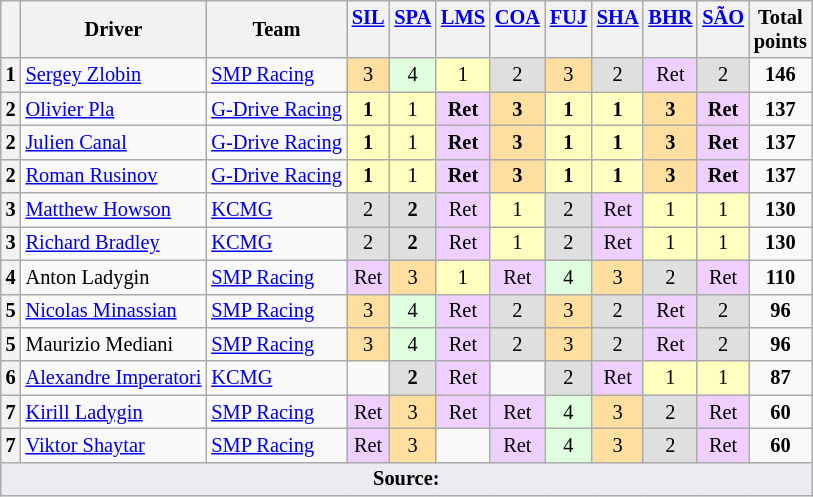<table class="wikitable" style="font-size: 85%; text-align:center">
<tr valign="top">
<th valign=middle></th>
<th valign=middle>Driver</th>
<th valign=middle>Team</th>
<th><a href='#'>SIL</a><br></th>
<th><a href='#'>SPA</a><br></th>
<th><a href='#'>LMS</a><br></th>
<th><a href='#'>COA</a><br></th>
<th><a href='#'>FUJ</a><br></th>
<th><a href='#'>SHA</a><br></th>
<th><a href='#'>BHR</a><br></th>
<th><a href='#'>SÃO</a><br></th>
<th valign=middle>Total<br>points</th>
</tr>
<tr>
<th>1</th>
<td align=left> <a href='#'>Sergey Zlobin</a></td>
<td align=left> <a href='#'>SMP Racing</a></td>
<td style="background:#FFDF9F;">3</td>
<td style="background:#DFFFDF;">4</td>
<td style="background:#FFFFBF;">1</td>
<td style="background:#DFDFDF;">2</td>
<td style="background:#FFDF9F;">3</td>
<td style="background:#DFDFDF;">2</td>
<td style="background:#EFCFFF;">Ret</td>
<td style="background:#DFDFDF;">2</td>
<td><strong>146</strong></td>
</tr>
<tr>
<th>2</th>
<td align=left> <a href='#'>Olivier Pla</a></td>
<td align=left> <a href='#'>G-Drive Racing</a></td>
<td style="background:#FFFFBF;"><strong>1</strong></td>
<td style="background:#FFFFBF;">1</td>
<td style="background:#EFCFFF;"><strong>Ret</strong></td>
<td style="background:#FFDF9F;"><strong>3</strong></td>
<td style="background:#FFFFBF;"><strong>1</strong></td>
<td style="background:#FFFFBF;"><strong>1</strong></td>
<td style="background:#FFDF9F;"><strong>3</strong></td>
<td style="background:#EFCFFF;"><strong>Ret</strong></td>
<td><strong>137</strong></td>
</tr>
<tr>
<th>2</th>
<td align=left> <a href='#'>Julien Canal</a></td>
<td align=left> <a href='#'>G-Drive Racing</a></td>
<td style="background:#FFFFBF;"><strong>1</strong></td>
<td style="background:#FFFFBF;">1</td>
<td style="background:#EFCFFF;"><strong>Ret</strong></td>
<td style="background:#FFDF9F;"><strong>3</strong></td>
<td style="background:#FFFFBF;"><strong>1</strong></td>
<td style="background:#FFFFBF;"><strong>1</strong></td>
<td style="background:#FFDF9F;"><strong>3</strong></td>
<td style="background:#EFCFFF;"><strong>Ret</strong></td>
<td><strong>137</strong></td>
</tr>
<tr>
<th>2</th>
<td align=left> <a href='#'>Roman Rusinov</a></td>
<td align=left> <a href='#'>G-Drive Racing</a></td>
<td style="background:#FFFFBF;"><strong>1</strong></td>
<td style="background:#FFFFBF;">1</td>
<td style="background:#EFCFFF;"><strong>Ret</strong></td>
<td style="background:#FFDF9F;"><strong>3</strong></td>
<td style="background:#FFFFBF;"><strong>1</strong></td>
<td style="background:#FFFFBF;"><strong>1</strong></td>
<td style="background:#FFDF9F;"><strong>3</strong></td>
<td style="background:#EFCFFF;"><strong>Ret</strong></td>
<td><strong>137</strong></td>
</tr>
<tr>
<th>3</th>
<td align=left> <a href='#'>Matthew Howson</a></td>
<td align=left> <a href='#'>KCMG</a></td>
<td style="background:#DFDFDF;">2</td>
<td style="background:#DFDFDF;"><strong>2</strong></td>
<td style="background:#EFCFFF;">Ret</td>
<td style="background:#FFFFBF;">1</td>
<td style="background:#DFDFDF;">2</td>
<td style="background:#EFCFFF;">Ret</td>
<td style="background:#FFFFBF;">1</td>
<td style="background:#FFFFBF;">1</td>
<td><strong>130</strong></td>
</tr>
<tr>
<th>3</th>
<td align=left> <a href='#'>Richard Bradley</a></td>
<td align=left> <a href='#'>KCMG</a></td>
<td style="background:#DFDFDF;">2</td>
<td style="background:#DFDFDF;"><strong>2</strong></td>
<td style="background:#EFCFFF;">Ret</td>
<td style="background:#FFFFBF;">1</td>
<td style="background:#DFDFDF;">2</td>
<td style="background:#EFCFFF;">Ret</td>
<td style="background:#FFFFBF;">1</td>
<td style="background:#FFFFBF;">1</td>
<td><strong>130</strong></td>
</tr>
<tr>
<th>4</th>
<td align=left> Anton Ladygin</td>
<td align=left> <a href='#'>SMP Racing</a></td>
<td style="background:#EFCFFF;">Ret</td>
<td style="background:#FFDF9F;">3</td>
<td style="background:#FFFFBF;">1</td>
<td style="background:#EFCFFF;">Ret</td>
<td style="background:#DFFFDF;">4</td>
<td style="background:#FFDF9F;">3</td>
<td style="background:#DFDFDF;">2</td>
<td style="background:#EFCFFF;">Ret</td>
<td><strong>110</strong></td>
</tr>
<tr>
<th>5</th>
<td align=left> <a href='#'>Nicolas Minassian</a></td>
<td align=left> <a href='#'>SMP Racing</a></td>
<td style="background:#FFDF9F;">3</td>
<td style="background:#DFFFDF;">4</td>
<td style="background:#EFCFFF;">Ret</td>
<td style="background:#DFDFDF;">2</td>
<td style="background:#FFDF9F;">3</td>
<td style="background:#DFDFDF;">2</td>
<td style="background:#EFCFFF;">Ret</td>
<td style="background:#DFDFDF;">2</td>
<td><strong>96</strong></td>
</tr>
<tr>
<th>5</th>
<td align=left> Maurizio Mediani</td>
<td align=left> <a href='#'>SMP Racing</a></td>
<td style="background:#FFDF9F;">3</td>
<td style="background:#DFFFDF;">4</td>
<td style="background:#EFCFFF;">Ret</td>
<td style="background:#DFDFDF;">2</td>
<td style="background:#FFDF9F;">3</td>
<td style="background:#DFDFDF;">2</td>
<td style="background:#EFCFFF;">Ret</td>
<td style="background:#DFDFDF;">2</td>
<td><strong>96</strong></td>
</tr>
<tr>
<th>6</th>
<td align=left> <a href='#'>Alexandre Imperatori</a></td>
<td align=left> <a href='#'>KCMG</a></td>
<td></td>
<td style="background:#DFDFDF;"><strong>2</strong></td>
<td style="background:#EFCFFF;">Ret</td>
<td></td>
<td style="background:#DFDFDF;">2</td>
<td style="background:#EFCFFF;">Ret</td>
<td style="background:#FFFFBF;">1</td>
<td style="background:#FFFFBF;">1</td>
<td><strong>87</strong></td>
</tr>
<tr>
<th>7</th>
<td align=left> <a href='#'>Kirill Ladygin</a></td>
<td align=left> <a href='#'>SMP Racing</a></td>
<td style="background:#EFCFFF;">Ret</td>
<td style="background:#FFDF9F;">3</td>
<td style="background:#EFCFFF;">Ret</td>
<td style="background:#EFCFFF;">Ret</td>
<td style="background:#DFFFDF;">4</td>
<td style="background:#FFDF9F;">3</td>
<td style="background:#DFDFDF;">2</td>
<td style="background:#EFCFFF;">Ret</td>
<td><strong>60</strong></td>
</tr>
<tr>
<th>7</th>
<td align=left> <a href='#'>Viktor Shaytar</a></td>
<td align=left> <a href='#'>SMP Racing</a></td>
<td style="background:#EFCFFF;">Ret</td>
<td style="background:#FFDF9F;">3</td>
<td></td>
<td style="background:#EFCFFF;">Ret</td>
<td style="background:#DFFFDF;">4</td>
<td style="background:#FFDF9F;">3</td>
<td style="background:#DFDFDF;">2</td>
<td style="background:#EFCFFF;">Ret</td>
<td><strong>60</strong><br></td>
</tr>
<tr class="sortbottom">
<td colspan="12" style="background-color:#EAECF0;text-align:center"><strong>Source:</strong></td>
</tr>
</table>
